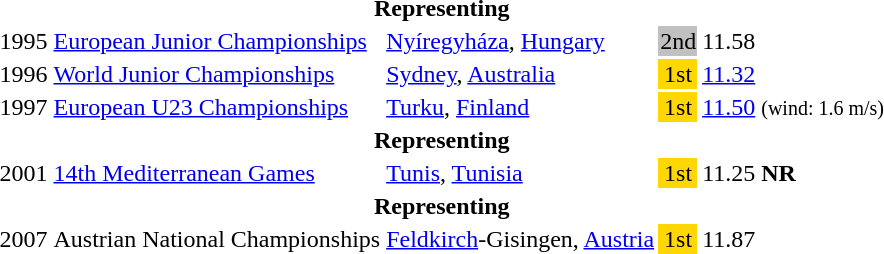<table>
<tr>
<th colspan="5">Representing </th>
</tr>
<tr>
<td>1995</td>
<td><a href='#'>European Junior Championships</a></td>
<td><a href='#'>Nyíregyháza</a>, <a href='#'>Hungary</a></td>
<td bgcolor="silver" align="center">2nd</td>
<td>11.58</td>
</tr>
<tr>
<td>1996</td>
<td><a href='#'>World Junior Championships</a></td>
<td><a href='#'>Sydney</a>, <a href='#'>Australia</a></td>
<td bgcolor="gold" align="center">1st</td>
<td><a href='#'>11.32</a></td>
</tr>
<tr>
<td>1997</td>
<td><a href='#'>European U23 Championships</a></td>
<td><a href='#'>Turku</a>, <a href='#'>Finland</a></td>
<td bgcolor="gold" align="center">1st</td>
<td><a href='#'>11.50</a> <small>(wind: 1.6 m/s)</small></td>
</tr>
<tr>
<th colspan="6">Representing </th>
</tr>
<tr>
<td>2001</td>
<td><a href='#'>14th Mediterranean Games</a></td>
<td><a href='#'>Tunis</a>, <a href='#'>Tunisia</a></td>
<td bgcolor="gold" align="center">1st</td>
<td>11.25 <strong>NR</strong></td>
</tr>
<tr>
<th colspan="6">Representing </th>
</tr>
<tr>
<td>2007</td>
<td>Austrian National Championships</td>
<td><a href='#'>Feldkirch</a>-Gisingen, <a href='#'>Austria</a></td>
<td bgcolor="gold" align="center">1st</td>
<td>11.87</td>
</tr>
</table>
